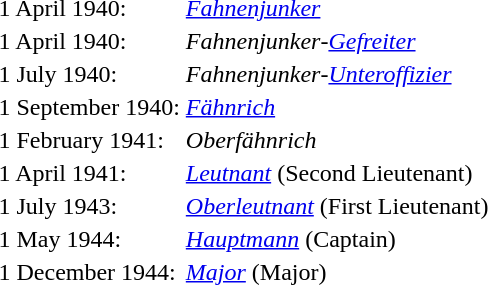<table>
<tr>
<td>1 April 1940:</td>
<td><em><a href='#'>Fahnenjunker</a></em></td>
</tr>
<tr>
<td>1 April 1940:</td>
<td><em>Fahnenjunker</em>-<em><a href='#'>Gefreiter</a></em></td>
</tr>
<tr>
<td>1 July 1940:</td>
<td><em>Fahnenjunker</em>-<em><a href='#'>Unteroffizier</a></em></td>
</tr>
<tr>
<td>1 September 1940:</td>
<td><em><a href='#'>Fähnrich</a></em></td>
</tr>
<tr>
<td>1 February 1941:</td>
<td><em>Oberfähnrich</em></td>
</tr>
<tr>
<td>1 April 1941:</td>
<td><em><a href='#'>Leutnant</a></em> (Second Lieutenant)</td>
</tr>
<tr>
<td>1 July 1943:</td>
<td><em><a href='#'>Oberleutnant</a></em> (First Lieutenant)</td>
</tr>
<tr>
<td>1 May 1944:</td>
<td><em><a href='#'>Hauptmann</a></em> (Captain)</td>
</tr>
<tr>
<td>1 December 1944:</td>
<td><em><a href='#'>Major</a></em> (Major)</td>
</tr>
</table>
